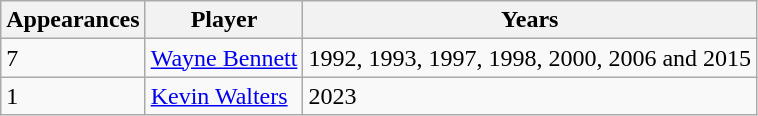<table class="wikitable">
<tr>
<th>Appearances</th>
<th>Player</th>
<th>Years</th>
</tr>
<tr>
<td>7</td>
<td><a href='#'>Wayne Bennett</a></td>
<td>1992, 1993, 1997, 1998, 2000, 2006 and 2015</td>
</tr>
<tr>
<td>1</td>
<td><a href='#'>Kevin Walters</a></td>
<td>2023</td>
</tr>
</table>
